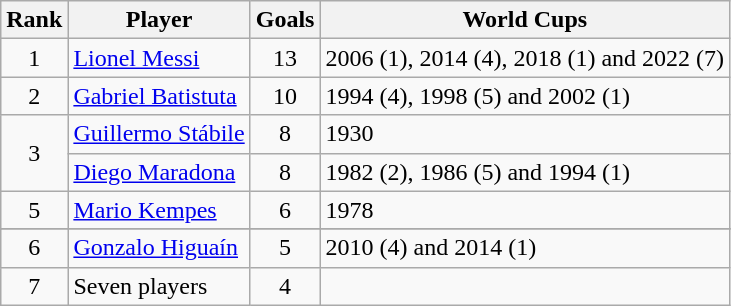<table class="wikitable" style="text-align: left;">
<tr>
<th>Rank</th>
<th>Player</th>
<th>Goals</th>
<th>World Cups</th>
</tr>
<tr>
<td align=center>1</td>
<td><a href='#'>Lionel Messi</a></td>
<td align=center>13</td>
<td>2006 (1), 2014 (4), 2018 (1) and 2022 (7)</td>
</tr>
<tr>
<td align=center>2</td>
<td><a href='#'>Gabriel Batistuta</a></td>
<td align=center>10</td>
<td>1994 (4), 1998 (5) and 2002 (1)</td>
</tr>
<tr>
<td rowspan=2 align=center>3</td>
<td><a href='#'>Guillermo Stábile</a></td>
<td align=center>8</td>
<td>1930</td>
</tr>
<tr>
<td><a href='#'>Diego Maradona</a></td>
<td align=center>8</td>
<td>1982 (2), 1986 (5) and 1994 (1)</td>
</tr>
<tr>
<td align=center>5</td>
<td><a href='#'>Mario Kempes</a></td>
<td align=center>6</td>
<td>1978</td>
</tr>
<tr>
</tr>
<tr>
<td align=center>6</td>
<td><a href='#'>Gonzalo Higuaín</a></td>
<td align=center>5</td>
<td>2010 (4) and 2014 (1)</td>
</tr>
<tr>
<td align=center>7</td>
<td>Seven players</td>
<td align=center>4</td>
<td></td>
</tr>
</table>
